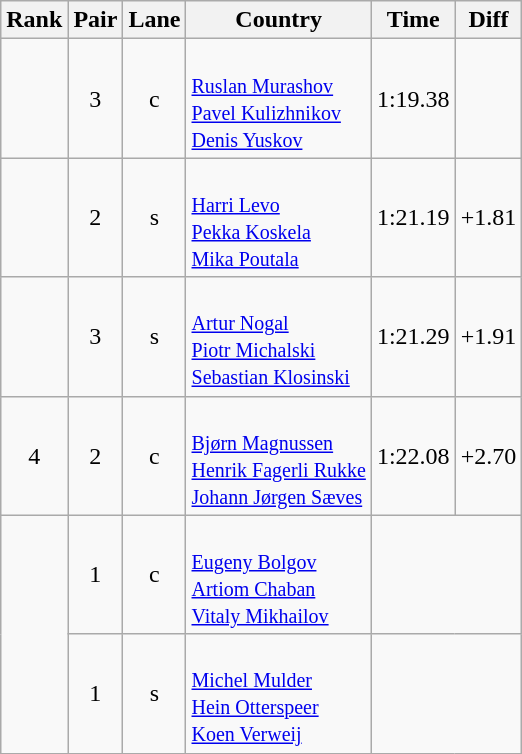<table class="wikitable sortable" style="text-align:center">
<tr>
<th>Rank</th>
<th>Pair</th>
<th>Lane</th>
<th>Country</th>
<th>Time</th>
<th>Diff</th>
</tr>
<tr>
<td></td>
<td>3</td>
<td>c</td>
<td align=left><br><small><a href='#'>Ruslan Murashov</a><br><a href='#'>Pavel Kulizhnikov</a><br><a href='#'>Denis Yuskov</a></small></td>
<td>1:19.38</td>
<td></td>
</tr>
<tr>
<td></td>
<td>2</td>
<td>s</td>
<td align=left><br><small><a href='#'>Harri Levo</a><br><a href='#'>Pekka Koskela</a><br><a href='#'>Mika Poutala</a></small></td>
<td>1:21.19</td>
<td>+1.81</td>
</tr>
<tr>
<td></td>
<td>3</td>
<td>s</td>
<td align=left><br><small><a href='#'>Artur Nogal</a><br><a href='#'>Piotr Michalski</a><br><a href='#'>Sebastian Klosinski</a></small></td>
<td>1:21.29</td>
<td>+1.91</td>
</tr>
<tr>
<td>4</td>
<td>2</td>
<td>c</td>
<td align=left><br><small><a href='#'>Bjørn Magnussen</a><br><a href='#'>Henrik Fagerli Rukke</a><br><a href='#'>Johann Jørgen Sæves</a></small></td>
<td>1:22.08</td>
<td>+2.70</td>
</tr>
<tr>
<td rowspan=2></td>
<td>1</td>
<td>c</td>
<td align=left><br><small><a href='#'>Eugeny Bolgov</a><br><a href='#'>Artiom Chaban</a><br><a href='#'>Vitaly Mikhailov</a></small></td>
<td colspan=2></td>
</tr>
<tr>
<td>1</td>
<td>s</td>
<td align=left><br><small><a href='#'>Michel Mulder</a><br><a href='#'>Hein Otterspeer</a><br><a href='#'>Koen Verweij</a></small></td>
<td colspan=2></td>
</tr>
</table>
